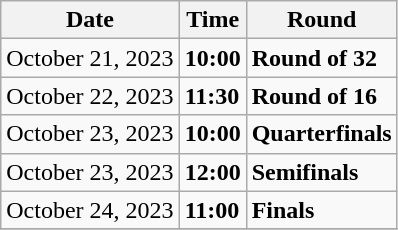<table class="wikitable">
<tr>
<th>Date</th>
<th>Time</th>
<th>Round</th>
</tr>
<tr>
<td>October 21, 2023</td>
<td><strong>10:00</strong></td>
<td><strong>Round of 32</strong></td>
</tr>
<tr>
<td>October 22, 2023</td>
<td><strong>11:30</strong></td>
<td><strong>Round of 16</strong></td>
</tr>
<tr>
<td>October 23, 2023</td>
<td><strong>10:00</strong></td>
<td><strong>Quarterfinals</strong></td>
</tr>
<tr>
<td>October 23, 2023</td>
<td><strong>12:00</strong></td>
<td><strong>Semifinals</strong></td>
</tr>
<tr>
<td>October 24, 2023</td>
<td><strong>11:00</strong></td>
<td><strong>Finals</strong></td>
</tr>
<tr>
</tr>
</table>
